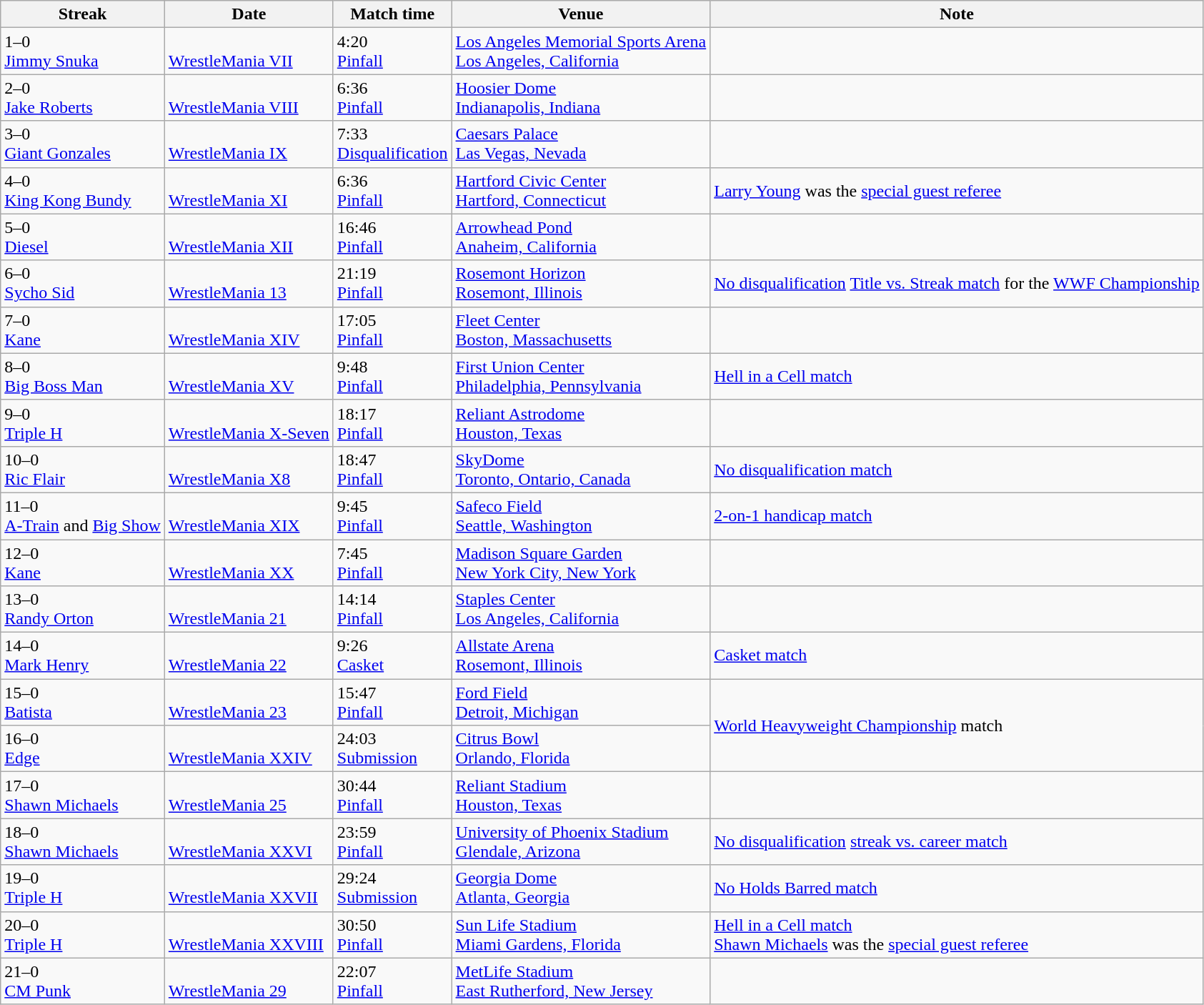<table class="sortable wikitable">
<tr>
<th scope="col">Streak</th>
<th scope="col">Date</th>
<th scope="col">Match time</th>
<th scope="col">Venue</th>
<th scope="col">Note</th>
</tr>
<tr>
<td scope="row">1–0<br><a href='#'>Jimmy Snuka</a></td>
<td><br><a href='#'>WrestleMania VII</a></td>
<td>4:20<br><a href='#'>Pinfall</a></td>
<td><a href='#'>Los Angeles Memorial Sports Arena</a><br><a href='#'>Los Angeles, California</a></td>
<td></td>
</tr>
<tr>
<td scope="row">2–0<br><a href='#'>Jake Roberts</a></td>
<td><br><a href='#'>WrestleMania VIII</a></td>
<td>6:36<br><a href='#'>Pinfall</a></td>
<td><a href='#'>Hoosier Dome</a><br><a href='#'>Indianapolis, Indiana</a></td>
<td></td>
</tr>
<tr>
<td scope="row">3–0<br><a href='#'>Giant Gonzales</a></td>
<td><br><a href='#'>WrestleMania IX</a></td>
<td>7:33<br><a href='#'>Disqualification</a></td>
<td><a href='#'>Caesars Palace</a><br><a href='#'>Las Vegas, Nevada</a></td>
<td></td>
</tr>
<tr>
<td scope="row">4–0<br><a href='#'>King Kong Bundy</a></td>
<td><br><a href='#'>WrestleMania XI</a></td>
<td>6:36<br><a href='#'>Pinfall</a></td>
<td><a href='#'>Hartford Civic Center</a><br><a href='#'>Hartford, Connecticut</a></td>
<td><a href='#'>Larry Young</a> was the <a href='#'>special guest referee</a></td>
</tr>
<tr>
<td scope="row">5–0<br><a href='#'>Diesel</a></td>
<td><br><a href='#'>WrestleMania XII</a></td>
<td>16:46<br><a href='#'>Pinfall</a></td>
<td><a href='#'>Arrowhead Pond</a><br><a href='#'>Anaheim, California</a></td>
<td></td>
</tr>
<tr>
<td scope="row">6–0<br><a href='#'>Sycho Sid</a></td>
<td><br><a href='#'>WrestleMania 13</a></td>
<td>21:19<br><a href='#'>Pinfall</a></td>
<td><a href='#'>Rosemont Horizon</a><br><a href='#'>Rosemont, Illinois</a></td>
<td><a href='#'>No disqualification</a> <a href='#'>Title vs. Streak match</a> for the <a href='#'>WWF Championship</a></td>
</tr>
<tr>
<td scope="row">7–0<br><a href='#'>Kane</a></td>
<td><br><a href='#'>WrestleMania XIV</a></td>
<td>17:05<br><a href='#'>Pinfall</a></td>
<td><a href='#'>Fleet Center</a><br><a href='#'>Boston, Massachusetts</a></td>
<td></td>
</tr>
<tr>
<td scope="row">8–0<br><a href='#'>Big Boss Man</a></td>
<td><br><a href='#'>WrestleMania XV</a></td>
<td>9:48<br><a href='#'>Pinfall</a></td>
<td><a href='#'>First Union Center</a><br><a href='#'>Philadelphia, Pennsylvania</a></td>
<td><a href='#'>Hell in a Cell match</a></td>
</tr>
<tr>
<td scope="row">9–0<br><a href='#'>Triple H</a></td>
<td><br><a href='#'>WrestleMania X-Seven</a></td>
<td>18:17<br><a href='#'>Pinfall</a></td>
<td><a href='#'>Reliant Astrodome</a><br><a href='#'>Houston, Texas</a></td>
<td></td>
</tr>
<tr>
<td scope="row">10–0<br><a href='#'>Ric Flair</a></td>
<td><br><a href='#'>WrestleMania X8</a></td>
<td>18:47<br><a href='#'>Pinfall</a></td>
<td><a href='#'>SkyDome</a><br><a href='#'>Toronto, Ontario, Canada</a></td>
<td><a href='#'>No disqualification match</a></td>
</tr>
<tr>
<td scope="row">11–0<br><a href='#'>A-Train</a> and <a href='#'>Big Show</a></td>
<td><br><a href='#'>WrestleMania XIX</a></td>
<td>9:45<br><a href='#'>Pinfall</a></td>
<td><a href='#'>Safeco Field</a><br><a href='#'>Seattle, Washington</a></td>
<td><a href='#'>2-on-1 handicap match</a></td>
</tr>
<tr>
<td scope="row">12–0<br><a href='#'>Kane</a></td>
<td><br><a href='#'>WrestleMania XX</a></td>
<td>7:45<br><a href='#'>Pinfall</a></td>
<td><a href='#'>Madison Square Garden</a><br><a href='#'>New York City, New York</a></td>
<td></td>
</tr>
<tr>
<td scope="row">13–0<br><a href='#'>Randy Orton</a></td>
<td><br><a href='#'>WrestleMania 21</a></td>
<td>14:14<br><a href='#'>Pinfall</a></td>
<td><a href='#'>Staples Center</a><br><a href='#'>Los Angeles, California</a></td>
<td></td>
</tr>
<tr>
<td scope="row">14–0<br><a href='#'>Mark Henry</a></td>
<td><br><a href='#'>WrestleMania 22</a></td>
<td>9:26<br><a href='#'>Casket</a></td>
<td><a href='#'>Allstate Arena</a><br><a href='#'>Rosemont, Illinois</a></td>
<td><a href='#'>Casket match</a></td>
</tr>
<tr>
<td scope="row">15–0<br><a href='#'>Batista</a></td>
<td><br><a href='#'>WrestleMania 23</a></td>
<td>15:47<br><a href='#'>Pinfall</a></td>
<td><a href='#'>Ford Field</a><br><a href='#'>Detroit, Michigan</a></td>
<td rowspan="2"><a href='#'>World Heavyweight Championship</a> match</td>
</tr>
<tr>
<td scope="row">16–0<br><a href='#'>Edge</a></td>
<td><br><a href='#'>WrestleMania XXIV</a></td>
<td>24:03<br><a href='#'>Submission</a></td>
<td><a href='#'>Citrus Bowl</a><br><a href='#'>Orlando, Florida</a></td>
</tr>
<tr>
<td scope="row">17–0<br><a href='#'>Shawn Michaels</a></td>
<td><br><a href='#'>WrestleMania 25</a></td>
<td>30:44<br><a href='#'>Pinfall</a></td>
<td><a href='#'>Reliant Stadium</a><br><a href='#'>Houston, Texas</a></td>
<td></td>
</tr>
<tr>
<td scope="row">18–0<br><a href='#'>Shawn Michaels</a></td>
<td><br><a href='#'>WrestleMania XXVI</a></td>
<td>23:59<br><a href='#'>Pinfall</a></td>
<td><a href='#'>University of Phoenix Stadium</a><br><a href='#'>Glendale, Arizona</a></td>
<td><a href='#'>No disqualification</a> <a href='#'>streak vs. career match</a></td>
</tr>
<tr>
<td scope="row">19–0<br><a href='#'>Triple H</a></td>
<td><br><a href='#'>WrestleMania XXVII</a></td>
<td>29:24<br><a href='#'>Submission</a></td>
<td><a href='#'>Georgia Dome</a><br><a href='#'>Atlanta, Georgia</a></td>
<td><a href='#'>No Holds Barred match</a></td>
</tr>
<tr>
<td scope="row">20–0<br><a href='#'>Triple H</a></td>
<td><br><a href='#'>WrestleMania XXVIII</a></td>
<td>30:50<br><a href='#'>Pinfall</a></td>
<td><a href='#'>Sun Life Stadium</a><br><a href='#'>Miami Gardens, Florida</a></td>
<td><a href='#'>Hell in a Cell match</a><br><a href='#'>Shawn Michaels</a> was the <a href='#'>special guest referee</a></td>
</tr>
<tr>
<td scope="row">21–0<br><a href='#'>CM Punk</a></td>
<td><br><a href='#'>WrestleMania 29</a></td>
<td>22:07<br><a href='#'>Pinfall</a></td>
<td><a href='#'>MetLife Stadium</a><br><a href='#'>East Rutherford, New Jersey</a></td>
<td></td>
</tr>
</table>
